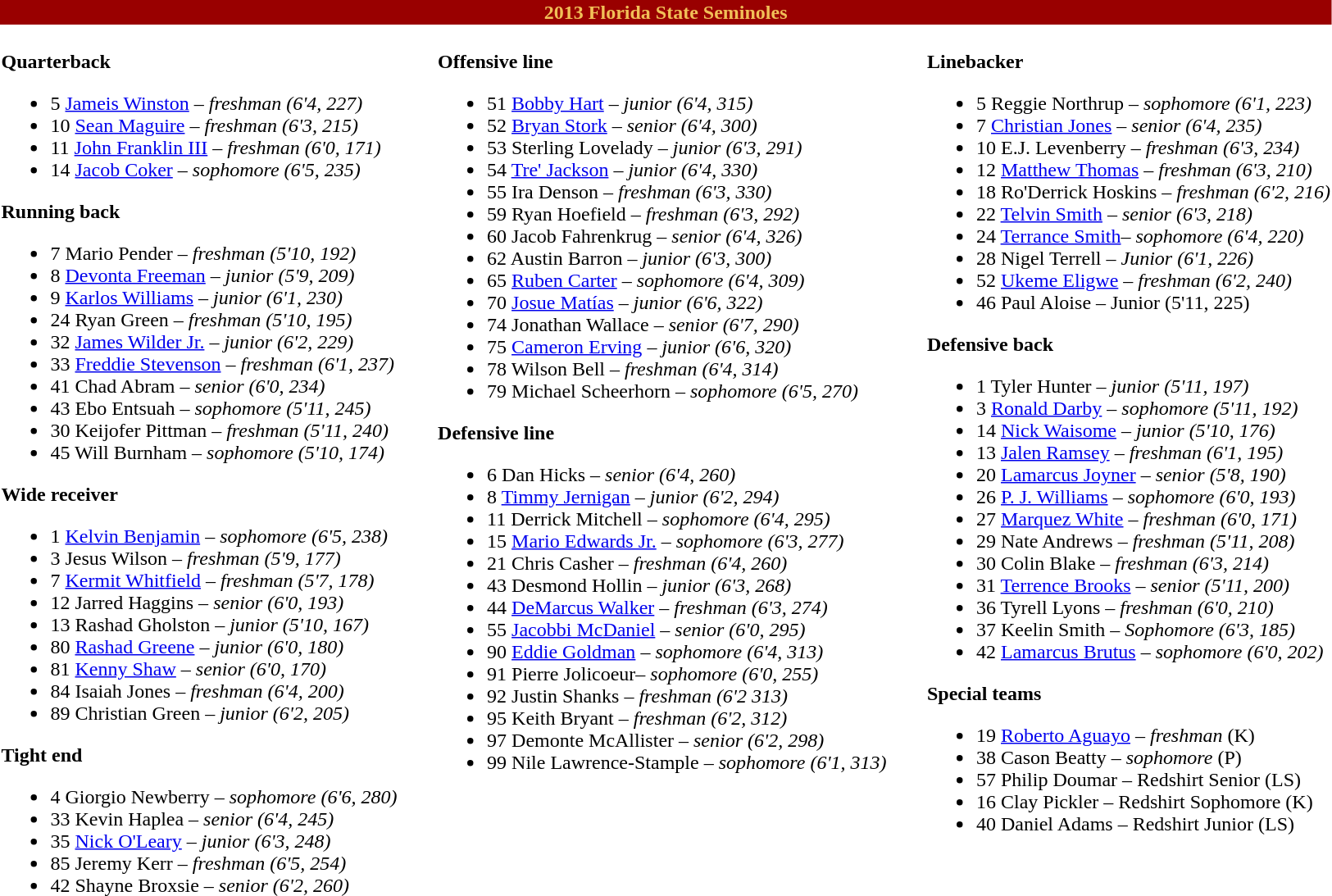<table class="toccolours" style="text-align: left;">
<tr>
<td colspan="11" style="color:#f1c058; background:#900; text-align:center;"><strong>2013 Florida State Seminoles</strong></td>
</tr>
<tr>
<td valign="top"><br><strong>Quarterback</strong><ul><li>5 <a href='#'>Jameis Winston</a> – <em> freshman (6'4, 227)</em></li><li>10 <a href='#'>Sean Maguire</a> – <em> freshman (6'3, 215)</em></li><li>11 <a href='#'>John Franklin III</a> – <em>freshman (6'0, 171)</em></li><li>14 <a href='#'>Jacob Coker</a> – <em> sophomore (6'5, 235)</em></li></ul><strong>Running back</strong><ul><li>7 Mario Pender – <em> freshman (5'10, 192)</em></li><li>8 <a href='#'>Devonta Freeman</a> – <em>junior (5'9, 209)</em></li><li>9 <a href='#'>Karlos Williams</a> – <em>junior (6'1, 230)</em></li><li>24 Ryan Green – <em>freshman (5'10, 195)</em></li><li>32 <a href='#'>James Wilder Jr.</a> – <em>junior (6'2, 229)</em></li><li>33 <a href='#'>Freddie Stevenson</a> – <em>freshman (6'1, 237)</em></li><li>41 Chad Abram – <em>senior (6'0, 234)</em></li><li>43 Ebo Entsuah – <em>sophomore (5'11, 245)</em></li><li>30 Keijofer Pittman – <em>freshman (5'11, 240)</em></li><li>45 Will Burnham – <em>sophomore (5'10, 174)</em></li></ul><strong>Wide receiver</strong><ul><li>1 <a href='#'>Kelvin Benjamin</a> – <em> sophomore (6'5, 238)</em></li><li>3 Jesus Wilson – <em>freshman (5'9, 177)</em></li><li>7 <a href='#'>Kermit Whitfield</a> – <em>freshman (5'7, 178)</em></li><li>12 Jarred Haggins – <em>senior (6'0, 193)</em></li><li>13 Rashad Gholston – <em> junior (5'10, 167)</em></li><li>80 <a href='#'>Rashad Greene</a> – <em>junior (6'0, 180)</em></li><li>81 <a href='#'>Kenny Shaw</a> – <em>senior (6'0, 170)</em></li><li>84 Isaiah Jones – <em>freshman (6'4, 200)</em></li><li>89 Christian Green – <em> junior (6'2, 205)</em></li></ul><strong>Tight end</strong><ul><li>4 Giorgio Newberry – <em> sophomore (6'6, 280)</em></li><li>33 Kevin Haplea – <em>senior (6'4, 245)</em></li><li>35 <a href='#'>Nick O'Leary</a> – <em>junior (6'3, 248)</em></li><li>85 Jeremy Kerr – <em>freshman (6'5, 254)</em></li><li>42 Shayne Broxsie – <em> senior (6'2, 260)</em></li></ul></td>
<td width="25"> </td>
<td valign="top"><br><strong>Offensive line</strong><ul><li>51 <a href='#'>Bobby Hart</a> – <em>junior  (6'4, 315)</em></li><li>52 <a href='#'>Bryan Stork</a> – <em> senior (6'4, 300)</em></li><li>53 Sterling Lovelady – <em>junior (6'3, 291)</em></li><li>54 <a href='#'>Tre' Jackson</a> – <em>junior (6'4, 330)</em></li><li>55 Ira Denson – <em>freshman (6'3, 330)</em></li><li>59 Ryan Hoefield – <em>freshman (6'3, 292)</em></li><li>60 Jacob Fahrenkrug – <em> senior (6'4, 326)</em></li><li>62 Austin Barron – <em>junior (6'3, 300)</em></li><li>65 <a href='#'>Ruben Carter</a> – <em> sophomore (6'4, 309)</em></li><li>70 <a href='#'>Josue Matías</a> – <em>junior (6'6, 322)</em></li><li>74 Jonathan Wallace – <em>senior (6'7, 290)</em></li><li>75 <a href='#'>Cameron Erving</a> – <em> junior (6'6, 320)</em></li><li>78 Wilson Bell – <em>freshman (6'4, 314)</em></li><li>79 Michael Scheerhorn – <em>sophomore (6'5, 270)</em></li></ul><strong>Defensive line</strong><ul><li>6 Dan Hicks – <em> senior (6'4, 260)</em></li><li>8 <a href='#'>Timmy Jernigan</a> – <em>junior (6'2, 294)</em></li><li>11 Derrick Mitchell – <em> sophomore (6'4, 295)</em></li><li>15 <a href='#'>Mario Edwards Jr.</a> – <em>sophomore (6'3, 277)</em></li><li>21 Chris Casher – <em> freshman (6'4, 260)</em></li><li>43 Desmond Hollin – <em>junior (6'3, 268)</em></li><li>44 <a href='#'>DeMarcus Walker</a> – <em>freshman (6'3, 274)</em></li><li>55 <a href='#'>Jacobbi McDaniel</a> – <em> senior (6'0, 295)</em></li><li>90 <a href='#'>Eddie Goldman</a> – <em>sophomore (6'4, 313)</em></li><li>91 Pierre Jolicoeur– <em>sophomore (6'0, 255)</em></li><li>92 Justin Shanks – <em> freshman (6'2 313)</em></li><li>95 Keith Bryant – <em>freshman (6'2, 312)</em></li><li>97 Demonte McAllister – <em> senior (6'2, 298)</em></li><li>99 Nile Lawrence-Stample – <em> sophomore (6'1, 313)</em></li></ul></td>
<td width="25"> </td>
<td valign="top"><br><strong>Linebacker</strong><ul><li>5 Reggie Northrup – <em>sophomore (6'1, 223)</em></li><li>7 <a href='#'>Christian Jones</a> – <em>senior (6'4, 235)</em></li><li>10 E.J. Levenberry – <em>freshman (6'3, 234)</em></li><li>12 <a href='#'>Matthew Thomas</a> – <em>freshman (6'3, 210)</em></li><li>18 Ro'Derrick Hoskins – <em>freshman (6'2, 216)</em></li><li>22 <a href='#'>Telvin Smith</a> – <em>senior (6'3, 218)</em></li><li>24 <a href='#'>Terrance Smith</a>– <em> sophomore (6'4, 220)</em></li><li>28 Nigel Terrell – <em> Junior (6'1, 226)</em></li><li>52 <a href='#'>Ukeme Eligwe</a> – <em> freshman (6'2, 240)</em></li><li>46 Paul Aloise –  Junior (5'11, 225)</li></ul><strong>Defensive back</strong><ul><li>1 Tyler Hunter – <em>junior (5'11, 197)</em></li><li>3 <a href='#'>Ronald Darby</a> – <em>sophomore (5'11, 192)</em></li><li>14 <a href='#'>Nick Waisome</a> – <em>junior (5'10, 176)</em></li><li>13 <a href='#'>Jalen Ramsey</a> – <em>freshman (6'1, 195)</em></li><li>20 <a href='#'>Lamarcus Joyner</a> – <em>senior (5'8, 190)</em></li><li>26 <a href='#'>P. J. Williams</a> – <em>sophomore (6'0, 193)</em></li><li>27 <a href='#'>Marquez White</a> – <em>freshman (6'0, 171)</em></li><li>29 Nate Andrews – <em>freshman (5'11, 208)</em></li><li>30 Colin Blake – <em> freshman (6'3, 214)</em></li><li>31 <a href='#'>Terrence Brooks</a> – <em>senior (5'11, 200)</em></li><li>36 Tyrell Lyons – <em>freshman (6'0, 210)</em></li><li>37 Keelin Smith – <em> Sophomore (6'3, 185)</em></li><li>42 <a href='#'>Lamarcus Brutus</a> – <em> sophomore (6'0, 202)</em></li></ul><strong>Special teams</strong><ul><li>19 <a href='#'>Roberto Aguayo</a> – <em> freshman</em> (K)</li><li>38 Cason Beatty – <em>sophomore</em> (P)</li><li>57 Philip Doumar – Redshirt Senior (LS)</li><li>16 Clay Pickler – Redshirt Sophomore (K)</li><li>40 Daniel Adams – Redshirt Junior (LS)</li></ul></td>
</tr>
</table>
